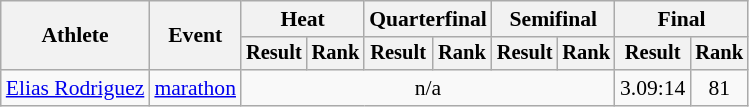<table class=wikitable style="font-size:90%">
<tr>
<th rowspan="2">Athlete</th>
<th rowspan="2">Event</th>
<th colspan="2">Heat</th>
<th colspan="2">Quarterfinal</th>
<th colspan="2">Semifinal</th>
<th colspan="2">Final</th>
</tr>
<tr style="font-size:95%">
<th>Result</th>
<th>Rank</th>
<th>Result</th>
<th>Rank</th>
<th>Result</th>
<th>Rank</th>
<th>Result</th>
<th>Rank</th>
</tr>
<tr align=center>
<td align=left><a href='#'>Elias Rodriguez</a></td>
<td align=left><a href='#'>marathon</a></td>
<td colspan=6>n/a</td>
<td>3.09:14</td>
<td>81</td>
</tr>
</table>
